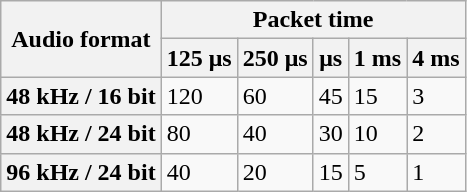<table class=wikitable>
<tr>
<th rowspan=2>Audio format</th>
<th colspan=5>Packet time</th>
</tr>
<tr>
<th>125 μs</th>
<th>250 μs</th>
<th data-sort-value="333.33"> μs</th>
<th>1 ms</th>
<th>4 ms</th>
</tr>
<tr>
<th>48 kHz / 16 bit</th>
<td>120</td>
<td>60</td>
<td>45</td>
<td>15</td>
<td>3</td>
</tr>
<tr>
<th>48 kHz / 24 bit</th>
<td>80</td>
<td>40</td>
<td>30</td>
<td>10</td>
<td>2</td>
</tr>
<tr>
<th>96 kHz / 24 bit</th>
<td>40</td>
<td>20</td>
<td>15</td>
<td>5</td>
<td>1</td>
</tr>
</table>
